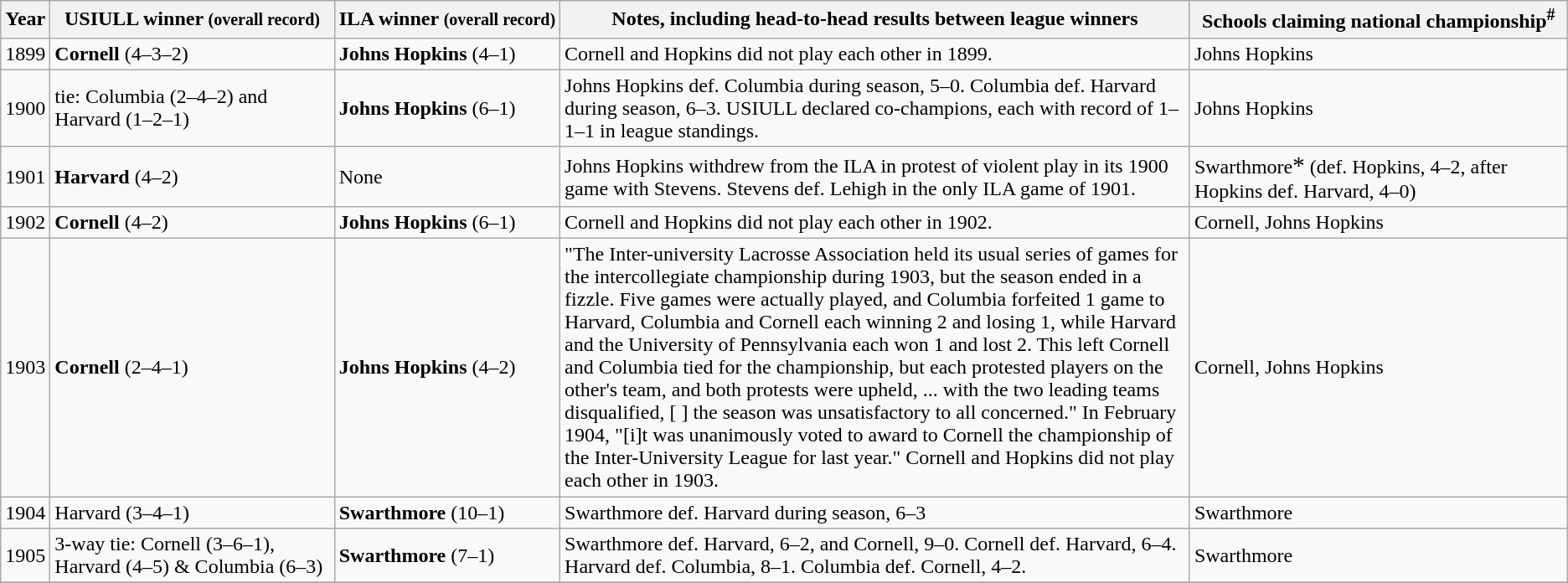<table class="wikitable">
<tr>
<th>Year</th>
<th style=white-space:nowrap>USIULL winner <small>(overall record)</small></th>
<th style=white-space:nowrap>ILA winner <small>(overall record)</small></th>
<th>Notes, including head-to-head results between league winners</th>
<th style=white-space:nowrap>Schools claiming national championship<sup>#</sup></th>
</tr>
<tr --->
<td>1899</td>
<td><strong>Cornell</strong> (4–3–2)</td>
<td><strong>Johns Hopkins</strong> (4–1)</td>
<td>Cornell and Hopkins did not play each other in 1899.</td>
<td>Johns Hopkins</td>
</tr>
<tr --->
<td>1900</td>
<td>tie: Columbia (2–4–2)  and<br>Harvard (1–2–1)</td>
<td><strong>Johns Hopkins</strong> (6–1)</td>
<td>Johns Hopkins def. Columbia during season, 5–0. Columbia def. Harvard during season, 6–3. USIULL declared co-champions, each with record of 1–1–1 in league standings.</td>
<td>Johns Hopkins</td>
</tr>
<tr --->
<td>1901</td>
<td><strong>Harvard</strong> (4–2)</td>
<td>None</td>
<td>Johns Hopkins withdrew from the ILA in protest of violent play in its 1900 game with Stevens. Stevens def. Lehigh in the only ILA game of 1901.</td>
<td>Swarthmore<big>*</big>  (def. Hopkins, 4–2, after Hopkins def. Harvard, 4–0)</td>
</tr>
<tr --->
<td>1902</td>
<td><strong>Cornell</strong> (4–2)</td>
<td><strong>Johns Hopkins</strong> (6–1)</td>
<td>Cornell and Hopkins did not play each other in 1902.</td>
<td>Cornell, Johns Hopkins</td>
</tr>
<tr --->
<td>1903</td>
<td><strong>Cornell</strong> (2–4–1)</td>
<td><strong>Johns Hopkins</strong> (4–2)</td>
<td>"The Inter-university Lacrosse Association held its usual series of games for the intercollegiate championship during 1903, but the season ended in a fizzle. Five games were actually played, and Columbia forfeited 1 game to Harvard, Columbia and Cornell each winning 2 and losing 1, while Harvard and the University of Pennsylvania each won 1 and lost 2. This left Cornell and Columbia tied for the championship, but each protested players on the other's team, and both protests were upheld, ... with the two leading teams disqualified, [ ] the season was unsatisfactory to all concerned."  In February 1904, "[i]t was unanimously voted to award to Cornell the championship of the Inter-University League for last year." Cornell and Hopkins did not play each other in 1903.</td>
<td>Cornell, Johns Hopkins</td>
</tr>
<tr --->
<td>1904</td>
<td>Harvard (3–4–1)</td>
<td><strong>Swarthmore</strong> (10–1)</td>
<td>Swarthmore def. Harvard during season, 6–3</td>
<td>Swarthmore</td>
</tr>
<tr --->
<td>1905</td>
<td>3-way tie: Cornell (3–6–1), Harvard (4–5) & Columbia (6–3)</td>
<td><strong>Swarthmore</strong> (7–1)</td>
<td>Swarthmore def. Harvard, 6–2, and Cornell, 9–0. Cornell def. Harvard, 6–4. Harvard def. Columbia, 8–1. Columbia def. Cornell, 4–2.</td>
<td>Swarthmore</td>
</tr>
<tr --->
</tr>
</table>
